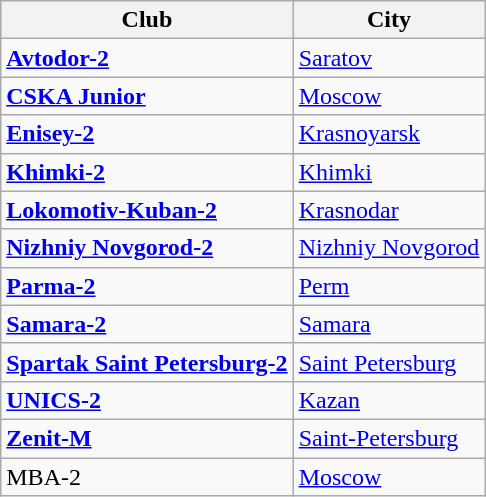<table class="wikitable">
<tr>
<th>Club</th>
<th>City</th>
</tr>
<tr>
<td><strong><a href='#'>Avtodor-2</a></strong></td>
<td><a href='#'>Saratov</a></td>
</tr>
<tr>
<td><strong><a href='#'>CSKA Junior</a></strong></td>
<td><a href='#'>Moscow</a></td>
</tr>
<tr>
<td><strong><a href='#'>Enisey-2</a></strong></td>
<td><a href='#'>Krasnoyarsk</a></td>
</tr>
<tr>
<td><strong><a href='#'>Khimki-2</a></strong></td>
<td><a href='#'>Khimki</a></td>
</tr>
<tr>
<td><strong><a href='#'>Lokomotiv-Kuban-2</a></strong></td>
<td><a href='#'>Krasnodar</a></td>
</tr>
<tr>
<td><strong><a href='#'>Nizhniy Novgorod-2</a></strong></td>
<td><a href='#'>Nizhniy Novgorod</a></td>
</tr>
<tr>
<td><strong><a href='#'>Parma-2</a></strong></td>
<td><a href='#'>Perm</a></td>
</tr>
<tr>
<td><strong><a href='#'>Samara-2</a></strong></td>
<td><a href='#'>Samara</a></td>
</tr>
<tr>
<td><strong><a href='#'>Spartak Saint Petersburg-2</a></strong></td>
<td><a href='#'>Saint Petersburg</a></td>
</tr>
<tr>
<td><strong><a href='#'>UNICS-2</a></strong></td>
<td><a href='#'>Kazan</a></td>
</tr>
<tr>
<td><strong><a href='#'>Zenit-M</a></strong></td>
<td><a href='#'>Saint-Petersburg</a></td>
</tr>
<tr>
<td>MBA-2</td>
<td><a href='#'>Moscow</a></td>
</tr>
</table>
